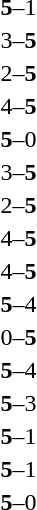<table>
<tr>
<td></td>
<td style="text-align:center;"><strong>5</strong>–1</td>
<td></td>
</tr>
<tr>
<td></td>
<td style="text-align:center;">3–<strong>5</strong></td>
<td></td>
</tr>
<tr>
<td></td>
<td style="text-align:center;">2–<strong>5</strong></td>
<td></td>
</tr>
<tr>
<td></td>
<td style="text-align:center;">4–<strong>5</strong></td>
<td></td>
</tr>
<tr>
<td></td>
<td style="text-align:center;"><strong>5</strong>–0</td>
<td></td>
</tr>
<tr>
<td></td>
<td style="text-align:center;">3–<strong>5</strong></td>
<td></td>
</tr>
<tr>
<td></td>
<td style="text-align:center;">2–<strong>5</strong></td>
<td></td>
</tr>
<tr>
<td></td>
<td style="text-align:center;">4–<strong>5</strong></td>
<td></td>
</tr>
<tr>
<td></td>
<td style="text-align:center;">4–<strong>5</strong></td>
<td></td>
</tr>
<tr>
<td></td>
<td style="text-align:center;"><strong>5</strong>–4</td>
<td></td>
</tr>
<tr>
<td></td>
<td style="text-align:center;">0–<strong>5</strong></td>
<td></td>
</tr>
<tr>
<td></td>
<td style="text-align:center;"><strong>5</strong>–4</td>
<td></td>
</tr>
<tr>
<td></td>
<td style="text-align:center;"><strong>5</strong>–3</td>
<td></td>
</tr>
<tr>
<td></td>
<td style="text-align:center;"><strong>5</strong>–1</td>
<td></td>
</tr>
<tr>
<td></td>
<td style="text-align:center;"><strong>5</strong>–1</td>
<td></td>
</tr>
<tr>
<td></td>
<td style="text-align:center;"><strong>5</strong>–0</td>
<td></td>
</tr>
</table>
